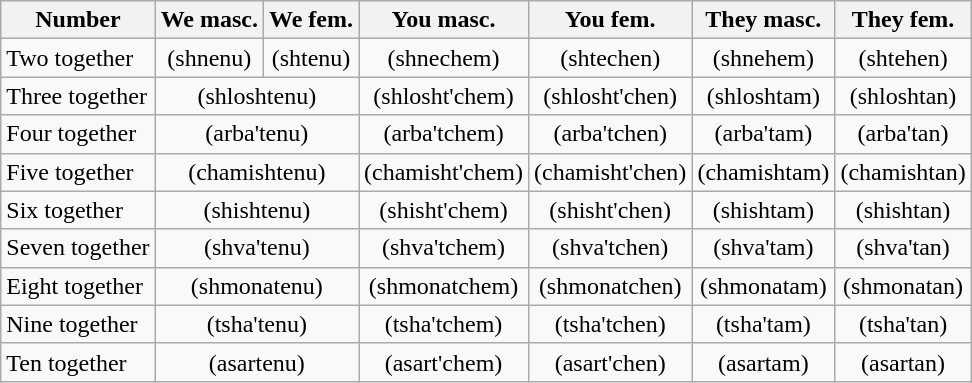<table class="wikitable">
<tr>
<th>Number</th>
<th>We masc.</th>
<th>We fem.</th>
<th>You masc.</th>
<th>You fem.</th>
<th>They masc.</th>
<th>They fem.</th>
</tr>
<tr>
<td>Two together</td>
<td align="center">(shnenu) </td>
<td align="center">(shtenu) </td>
<td align="center">(shnechem) </td>
<td align="center">(shtechen) </td>
<td align="center">(shnehem) </td>
<td align="center">(shtehen) </td>
</tr>
<tr>
<td>Three together</td>
<td align="center" colspan="2">(shloshtenu) </td>
<td align="center">(shlosht'chem) </td>
<td align="center">(shlosht'chen) </td>
<td align="center">(shloshtam) </td>
<td align="center">(shloshtan) </td>
</tr>
<tr>
<td>Four together</td>
<td align="center" colspan="2">(arba'tenu) </td>
<td align="center">(arba'tchem) </td>
<td align="center">(arba'tchen) </td>
<td align="center">(arba'tam) </td>
<td align="center">(arba'tan) </td>
</tr>
<tr>
<td>Five together</td>
<td align="center" colspan="2">(chamishtenu) </td>
<td align="center">(chamisht'chem) </td>
<td align="center">(chamisht'chen) </td>
<td align="center">(chamishtam) </td>
<td align="center">(chamishtan) </td>
</tr>
<tr>
<td>Six together</td>
<td align="center" colspan="2">(shishtenu) </td>
<td align="center">(shisht'chem) </td>
<td align="center">(shisht'chen) </td>
<td align="center">(shishtam) </td>
<td align="center">(shishtan) </td>
</tr>
<tr>
<td>Seven together</td>
<td align="center" colspan="2">(shva'tenu) </td>
<td align="center">(shva'tchem) </td>
<td align="center">(shva'tchen) </td>
<td align="center">(shva'tam) </td>
<td align="center">(shva'tan) </td>
</tr>
<tr>
<td>Eight together</td>
<td align="center" colspan="2">(shmonatenu) </td>
<td align="center">(shmonatchem) </td>
<td align="center">(shmonatchen) </td>
<td align="center">(shmonatam) </td>
<td align="center">(shmonatan) </td>
</tr>
<tr>
<td>Nine together</td>
<td align="center" colspan="2">(tsha'tenu) </td>
<td align="center">(tsha'tchem) </td>
<td align="center">(tsha'tchen) </td>
<td align="center">(tsha'tam) </td>
<td align="center">(tsha'tan) </td>
</tr>
<tr>
<td>Ten together</td>
<td align="center" colspan="2">(asartenu) </td>
<td align="center">(asart'chem) </td>
<td align="center">(asart'chen) </td>
<td align="center">(asartam) </td>
<td align="center">(asartan) </td>
</tr>
</table>
